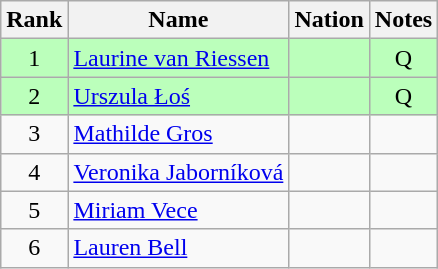<table class="wikitable sortable" style="text-align:center">
<tr>
<th>Rank</th>
<th>Name</th>
<th>Nation</th>
<th>Notes</th>
</tr>
<tr bgcolor=bbffbb>
<td>1</td>
<td align=left><a href='#'>Laurine van Riessen</a></td>
<td align=left></td>
<td>Q</td>
</tr>
<tr bgcolor=bbffbb>
<td>2</td>
<td align=left><a href='#'>Urszula Łoś</a></td>
<td align=left></td>
<td>Q</td>
</tr>
<tr>
<td>3</td>
<td align=left><a href='#'>Mathilde Gros</a></td>
<td align=left></td>
<td></td>
</tr>
<tr>
<td>4</td>
<td align=left><a href='#'>Veronika Jaborníková</a></td>
<td align=left></td>
<td></td>
</tr>
<tr>
<td>5</td>
<td align=left><a href='#'>Miriam Vece</a></td>
<td align=left></td>
<td></td>
</tr>
<tr>
<td>6</td>
<td align=left><a href='#'>Lauren Bell</a></td>
<td align=left></td>
<td></td>
</tr>
</table>
